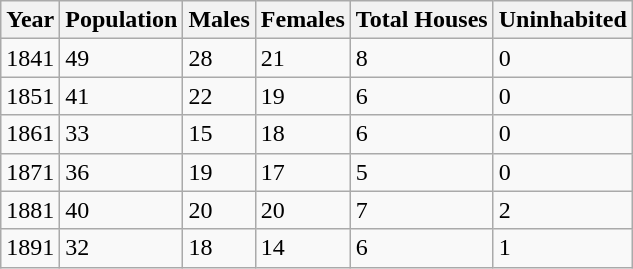<table class="wikitable">
<tr>
<th>Year</th>
<th>Population</th>
<th>Males</th>
<th>Females</th>
<th>Total Houses</th>
<th>Uninhabited</th>
</tr>
<tr>
<td>1841</td>
<td>49</td>
<td>28</td>
<td>21</td>
<td>8</td>
<td>0</td>
</tr>
<tr>
<td>1851</td>
<td>41</td>
<td>22</td>
<td>19</td>
<td>6</td>
<td>0</td>
</tr>
<tr>
<td>1861</td>
<td>33</td>
<td>15</td>
<td>18</td>
<td>6</td>
<td>0</td>
</tr>
<tr>
<td>1871</td>
<td>36</td>
<td>19</td>
<td>17</td>
<td>5</td>
<td>0</td>
</tr>
<tr>
<td>1881</td>
<td>40</td>
<td>20</td>
<td>20</td>
<td>7</td>
<td>2</td>
</tr>
<tr>
<td>1891</td>
<td>32</td>
<td>18</td>
<td>14</td>
<td>6</td>
<td>1</td>
</tr>
</table>
